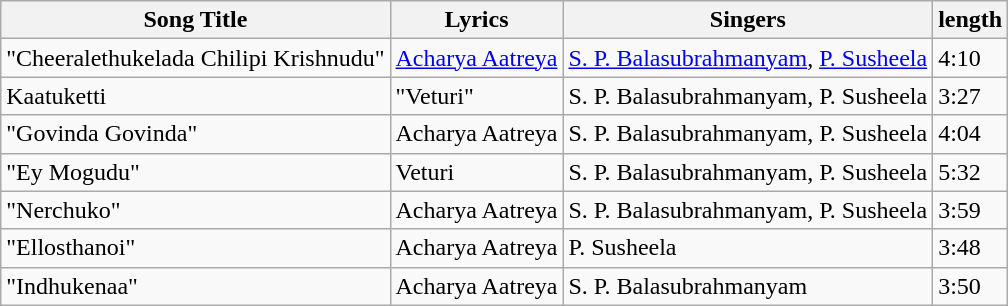<table class="wikitable">
<tr>
<th>Song Title</th>
<th>Lyrics</th>
<th>Singers</th>
<th>length</th>
</tr>
<tr>
<td>"Cheeralethukelada Chilipi Krishnudu"</td>
<td><a href='#'>Acharya Aatreya</a></td>
<td><a href='#'>S. P. Balasubrahmanyam</a>, <a href='#'>P. Susheela</a></td>
<td>4:10</td>
</tr>
<tr>
<td>Kaatuketti</td>
<td>"Veturi"</td>
<td>S. P. Balasubrahmanyam, P. Susheela</td>
<td>3:27</td>
</tr>
<tr>
<td>"Govinda Govinda"</td>
<td>Acharya Aatreya</td>
<td>S. P. Balasubrahmanyam, P. Susheela</td>
<td>4:04</td>
</tr>
<tr>
<td>"Ey Mogudu"</td>
<td>Veturi</td>
<td>S. P. Balasubrahmanyam, P. Susheela</td>
<td>5:32</td>
</tr>
<tr>
<td>"Nerchuko"</td>
<td>Acharya Aatreya</td>
<td>S. P. Balasubrahmanyam, P. Susheela</td>
<td>3:59</td>
</tr>
<tr>
<td>"Ellosthanoi"</td>
<td>Acharya Aatreya</td>
<td>P. Susheela</td>
<td>3:48</td>
</tr>
<tr>
<td>"Indhukenaa"</td>
<td>Acharya Aatreya</td>
<td>S. P. Balasubrahmanyam</td>
<td>3:50</td>
</tr>
</table>
